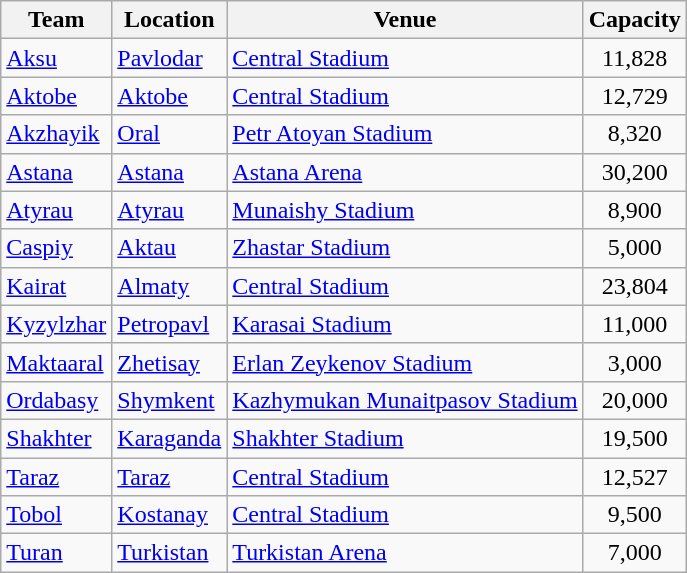<table class="wikitable sortable" border="1">
<tr>
<th>Team</th>
<th>Location</th>
<th>Venue</th>
<th>Capacity</th>
</tr>
<tr>
<td><a href='#'>Aksu</a></td>
<td><a href='#'>Pavlodar</a></td>
<td><a href='#'>Central Stadium</a></td>
<td style="text-align:center;">11,828</td>
</tr>
<tr>
<td><a href='#'>Aktobe</a></td>
<td><a href='#'>Aktobe</a></td>
<td><a href='#'>Central Stadium</a></td>
<td style="text-align:center;">12,729</td>
</tr>
<tr>
<td><a href='#'>Akzhayik</a></td>
<td><a href='#'>Oral</a></td>
<td><a href='#'>Petr Atoyan Stadium</a></td>
<td style="text-align:center;">8,320</td>
</tr>
<tr>
<td><a href='#'>Astana</a></td>
<td><a href='#'>Astana</a></td>
<td><a href='#'>Astana Arena</a></td>
<td style="text-align:center;">30,200</td>
</tr>
<tr>
<td><a href='#'>Atyrau</a></td>
<td><a href='#'>Atyrau</a></td>
<td><a href='#'>Munaishy Stadium</a></td>
<td style="text-align:center;">8,900</td>
</tr>
<tr>
<td><a href='#'>Caspiy</a></td>
<td><a href='#'>Aktau</a></td>
<td><a href='#'>Zhastar Stadium</a></td>
<td style="text-align:center;">5,000</td>
</tr>
<tr>
<td><a href='#'>Kairat</a></td>
<td><a href='#'>Almaty</a></td>
<td><a href='#'>Central Stadium</a></td>
<td style="text-align:center;">23,804</td>
</tr>
<tr>
<td><a href='#'>Kyzylzhar</a></td>
<td><a href='#'>Petropavl</a></td>
<td><a href='#'>Karasai Stadium</a></td>
<td style="text-align:center;">11,000</td>
</tr>
<tr>
<td><a href='#'>Maktaaral</a></td>
<td><a href='#'>Zhetisay</a></td>
<td><a href='#'>Erlan Zeykenov Stadium</a></td>
<td style="text-align:center;">3,000</td>
</tr>
<tr>
<td><a href='#'>Ordabasy</a></td>
<td><a href='#'>Shymkent</a></td>
<td><a href='#'>Kazhymukan Munaitpasov Stadium</a></td>
<td style="text-align:center;">20,000</td>
</tr>
<tr>
<td><a href='#'>Shakhter</a></td>
<td><a href='#'>Karaganda</a></td>
<td><a href='#'>Shakhter Stadium</a></td>
<td style="text-align:center;">19,500</td>
</tr>
<tr>
<td><a href='#'>Taraz</a></td>
<td><a href='#'>Taraz</a></td>
<td><a href='#'>Central Stadium</a></td>
<td style="text-align:center;">12,527</td>
</tr>
<tr>
<td><a href='#'>Tobol</a></td>
<td><a href='#'>Kostanay</a></td>
<td><a href='#'>Central Stadium</a></td>
<td style="text-align:center;">9,500</td>
</tr>
<tr>
<td><a href='#'>Turan</a></td>
<td><a href='#'>Turkistan</a></td>
<td><a href='#'>Turkistan Arena</a></td>
<td style="text-align:center;">7,000</td>
</tr>
</table>
